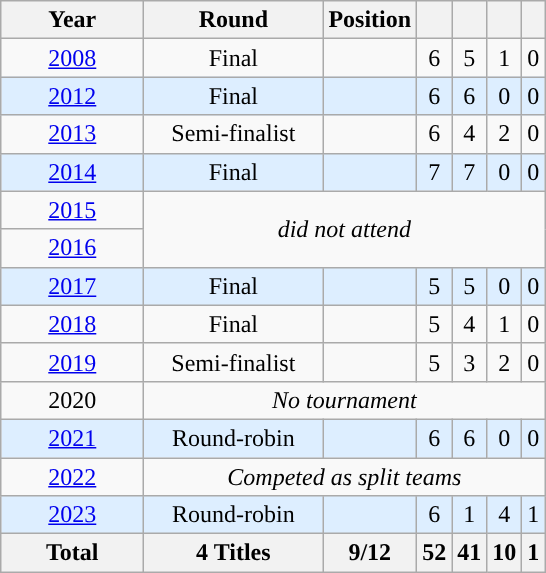<table class="wikitable" style="text-align: center;">
<tr>
<th style="width:5.5em;">Year</th>
<th style="width:7em;">Round</th>
<th>Position</th>
<th></th>
<th></th>
<th></th>
<th></th>
</tr>
<tr>
<td> <a href='#'>2008</a></td>
<td>Final</td>
<td></td>
<td>6</td>
<td>5</td>
<td>1</td>
<td>0</td>
</tr>
<tr bgcolor=#ddeeff>
<td> <a href='#'>2012</a></td>
<td>Final</td>
<td></td>
<td>6</td>
<td>6</td>
<td>0</td>
<td>0</td>
</tr>
<tr>
<td> <a href='#'>2013</a></td>
<td>Semi-finalist</td>
<td></td>
<td>6</td>
<td>4</td>
<td>2</td>
<td>0</td>
</tr>
<tr bgcolor=#ddeeff>
<td> <a href='#'>2014</a></td>
<td>Final</td>
<td></td>
<td>7</td>
<td>7</td>
<td>0</td>
<td>0</td>
</tr>
<tr>
<td> <a href='#'>2015</a></td>
<td colspan="6" rowspan="2"><em>did not attend</em></td>
</tr>
<tr>
<td> <a href='#'>2016</a></td>
</tr>
<tr bgcolor=#ddeeff>
<td> <a href='#'>2017</a></td>
<td>Final</td>
<td></td>
<td>5</td>
<td>5</td>
<td>0</td>
<td>0</td>
</tr>
<tr>
<td> <a href='#'>2018</a></td>
<td>Final</td>
<td></td>
<td>5</td>
<td>4</td>
<td>1</td>
<td>0</td>
</tr>
<tr>
<td> <a href='#'>2019</a></td>
<td>Semi-finalist</td>
<td></td>
<td>5</td>
<td>3</td>
<td>2</td>
<td>0</td>
</tr>
<tr>
<td>2020</td>
<td colspan="6" rowspan=1><em>No tournament</em></td>
</tr>
<tr bgcolor=#ddeeff>
<td> <a href='#'>2021</a></td>
<td>Round-robin</td>
<td></td>
<td>6</td>
<td>6</td>
<td>0</td>
<td>0</td>
</tr>
<tr>
<td> <a href='#'>2022</a></td>
<td colspan="6" rowspan=1><em>Competed as split teams</em></td>
</tr>
<tr bgcolor=#ddeeff>
<td> <a href='#'>2023</a></td>
<td>Round-robin</td>
<td></td>
<td>6</td>
<td>1</td>
<td>4</td>
<td>1</td>
</tr>
<tr>
<th>Total</th>
<th>4 Titles</th>
<th>9/12</th>
<th>52</th>
<th>41</th>
<th>10</th>
<th>1</th>
</tr>
</table>
